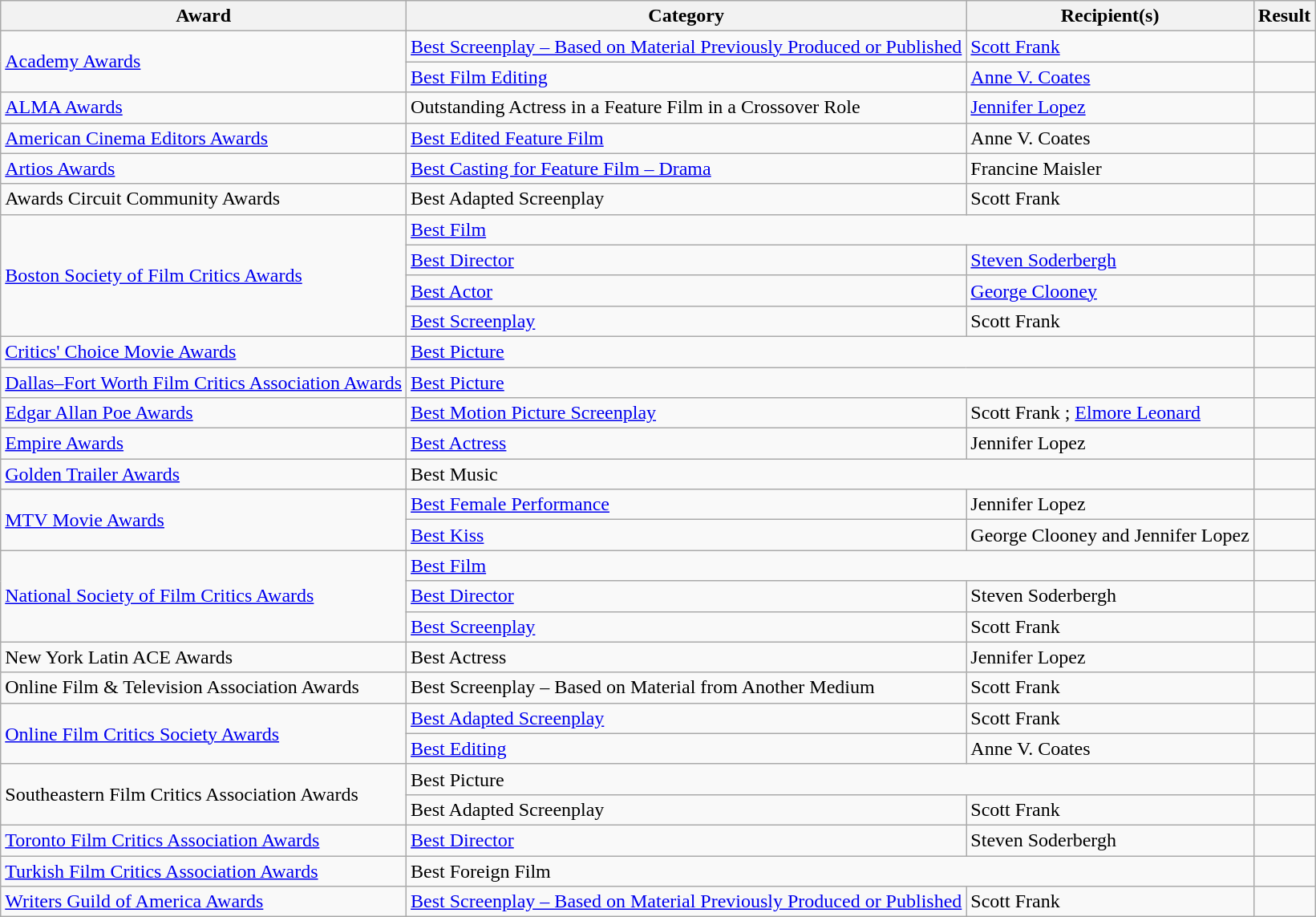<table class="wikitable plainrowheaders sortable">
<tr>
<th>Award</th>
<th>Category</th>
<th>Recipient(s)</th>
<th>Result</th>
</tr>
<tr>
<td rowspan="2"><a href='#'>Academy Awards</a></td>
<td><a href='#'>Best Screenplay – Based on Material Previously Produced or Published</a></td>
<td><a href='#'>Scott Frank</a></td>
<td></td>
</tr>
<tr>
<td><a href='#'>Best Film Editing</a></td>
<td><a href='#'>Anne V. Coates</a></td>
<td></td>
</tr>
<tr>
<td><a href='#'>ALMA Awards</a></td>
<td>Outstanding Actress in a Feature Film in a Crossover Role</td>
<td><a href='#'>Jennifer Lopez</a></td>
<td></td>
</tr>
<tr>
<td><a href='#'>American Cinema Editors Awards</a></td>
<td><a href='#'>Best Edited Feature Film</a></td>
<td>Anne V. Coates</td>
<td></td>
</tr>
<tr>
<td><a href='#'>Artios Awards</a></td>
<td><a href='#'>Best Casting for Feature Film – Drama</a></td>
<td>Francine Maisler</td>
<td></td>
</tr>
<tr>
<td>Awards Circuit Community Awards</td>
<td>Best Adapted Screenplay</td>
<td>Scott Frank</td>
<td></td>
</tr>
<tr>
<td rowspan="4"><a href='#'>Boston Society of Film Critics Awards</a></td>
<td colspan="2"><a href='#'>Best Film</a></td>
<td></td>
</tr>
<tr>
<td><a href='#'>Best Director</a></td>
<td><a href='#'>Steven Soderbergh</a></td>
<td></td>
</tr>
<tr>
<td><a href='#'>Best Actor</a></td>
<td><a href='#'>George Clooney</a></td>
<td></td>
</tr>
<tr>
<td><a href='#'>Best Screenplay</a></td>
<td>Scott Frank</td>
<td></td>
</tr>
<tr>
<td><a href='#'>Critics' Choice Movie Awards</a></td>
<td colspan="2"><a href='#'>Best Picture</a></td>
<td></td>
</tr>
<tr>
<td><a href='#'>Dallas–Fort Worth Film Critics Association Awards</a></td>
<td colspan="2"><a href='#'>Best Picture</a></td>
<td></td>
</tr>
<tr>
<td><a href='#'>Edgar Allan Poe Awards</a></td>
<td><a href='#'>Best Motion Picture Screenplay</a></td>
<td>Scott Frank ; <a href='#'>Elmore Leonard</a> </td>
<td></td>
</tr>
<tr>
<td><a href='#'>Empire Awards</a></td>
<td><a href='#'>Best Actress</a></td>
<td>Jennifer Lopez</td>
<td></td>
</tr>
<tr>
<td><a href='#'>Golden Trailer Awards</a></td>
<td colspan="2">Best Music</td>
<td></td>
</tr>
<tr>
<td rowspan="2"><a href='#'>MTV Movie Awards</a></td>
<td><a href='#'>Best Female Performance</a></td>
<td>Jennifer Lopez</td>
<td></td>
</tr>
<tr>
<td><a href='#'>Best Kiss</a></td>
<td>George Clooney and Jennifer Lopez</td>
<td></td>
</tr>
<tr>
<td rowspan="3"><a href='#'>National Society of Film Critics Awards</a></td>
<td colspan="2"><a href='#'>Best Film</a></td>
<td></td>
</tr>
<tr>
<td><a href='#'>Best Director</a></td>
<td>Steven Soderbergh</td>
<td></td>
</tr>
<tr>
<td><a href='#'>Best Screenplay</a></td>
<td>Scott Frank</td>
<td></td>
</tr>
<tr>
<td>New York Latin ACE Awards</td>
<td>Best Actress</td>
<td>Jennifer Lopez</td>
<td></td>
</tr>
<tr>
<td>Online Film & Television Association Awards</td>
<td>Best Screenplay – Based on Material from Another Medium</td>
<td>Scott Frank</td>
<td></td>
</tr>
<tr>
<td rowspan="2"><a href='#'>Online Film Critics Society Awards</a></td>
<td><a href='#'>Best Adapted Screenplay</a></td>
<td>Scott Frank</td>
<td></td>
</tr>
<tr>
<td><a href='#'>Best Editing</a></td>
<td>Anne V. Coates</td>
<td></td>
</tr>
<tr>
<td rowspan="2">Southeastern Film Critics Association Awards</td>
<td colspan="2">Best Picture</td>
<td></td>
</tr>
<tr>
<td>Best Adapted Screenplay</td>
<td>Scott Frank</td>
<td></td>
</tr>
<tr>
<td><a href='#'>Toronto Film Critics Association Awards</a></td>
<td><a href='#'>Best Director</a></td>
<td>Steven Soderbergh</td>
<td></td>
</tr>
<tr>
<td><a href='#'>Turkish Film Critics Association Awards</a></td>
<td colspan="2">Best Foreign Film</td>
<td></td>
</tr>
<tr>
<td><a href='#'>Writers Guild of America Awards</a></td>
<td><a href='#'>Best Screenplay – Based on Material Previously Produced or Published</a></td>
<td>Scott Frank</td>
<td></td>
</tr>
</table>
